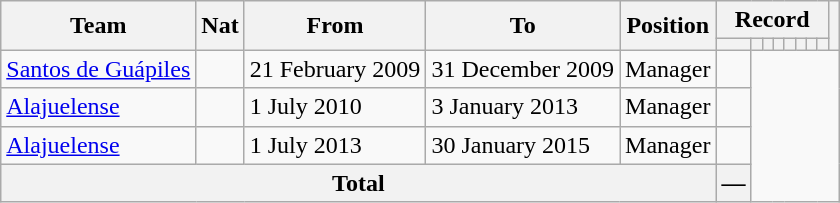<table class="wikitable" style="text-align: center">
<tr>
<th rowspan="2">Team</th>
<th rowspan="2">Nat</th>
<th rowspan="2">From</th>
<th rowspan="2">To</th>
<th rowspan="2">Position</th>
<th colspan="8">Record</th>
<th rowspan=2></th>
</tr>
<tr>
<th></th>
<th></th>
<th></th>
<th></th>
<th></th>
<th></th>
<th></th>
<th></th>
</tr>
<tr>
<td align="left"><a href='#'>Santos de Guápiles</a></td>
<td></td>
<td align=left>21 February 2009</td>
<td align=left>31 December 2009</td>
<td align=left>Manager<br></td>
<td></td>
</tr>
<tr>
<td align="left"><a href='#'>Alajuelense</a></td>
<td></td>
<td align=left>1 July 2010</td>
<td align=left>3 January 2013</td>
<td align=left>Manager<br></td>
<td></td>
</tr>
<tr>
<td align="left"><a href='#'>Alajuelense</a></td>
<td></td>
<td align=left>1 July 2013</td>
<td align=left>30 January 2015</td>
<td align=left>Manager<br></td>
<td></td>
</tr>
<tr>
<th colspan=5>Total<br></th>
<th>—</th>
</tr>
</table>
